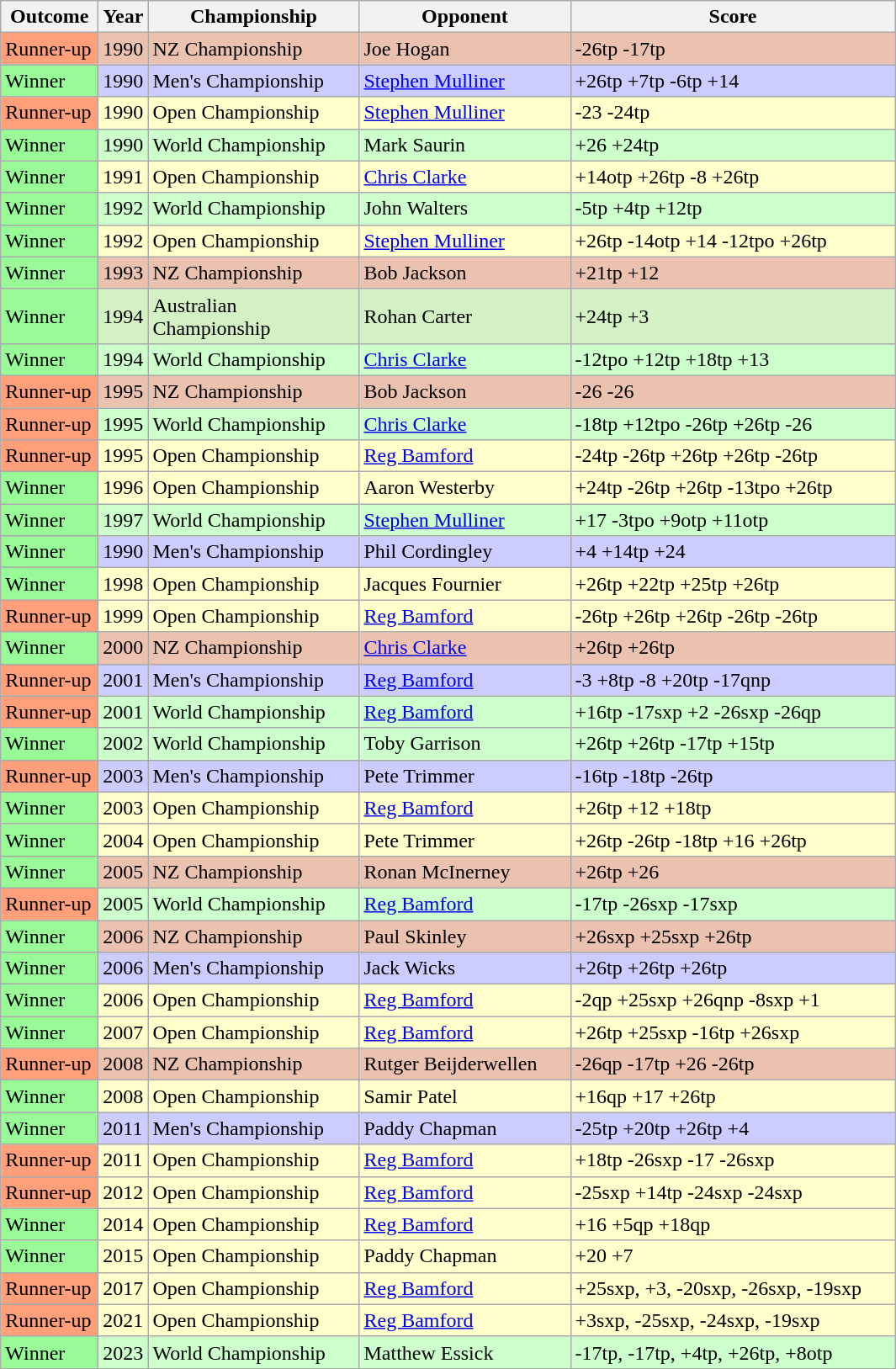<table class="sortable wikitable">
<tr>
<th style="width:70px;">Outcome</th>
<th style="width:30px;">Year</th>
<th style="width:160px;">Championship</th>
<th style="width:160px;">Opponent</th>
<th style="width:250px;" class="unsortable">Score</th>
</tr>
<tr style="background:#ebc2af;">
<td style="background:#FFA07A;">Runner-up</td>
<td>1990</td>
<td>NZ Championship</td>
<td>Joe Hogan</td>
<td>-26tp -17tp</td>
</tr>
<tr style="background:#ccf;">
<td style="background:#98FB98;">Winner</td>
<td>1990</td>
<td>Men's Championship</td>
<td><a href='#'>Stephen Mulliner</a></td>
<td>+26tp +7tp -6tp +14</td>
</tr>
<tr style="background:#ffc;">
<td style="background:#FFA07A;">Runner-up</td>
<td>1990</td>
<td>Open Championship</td>
<td><a href='#'>Stephen Mulliner</a></td>
<td>-23 -24tp</td>
</tr>
<tr style="background:#cfc;">
<td style="background:#98FB98;">Winner</td>
<td>1990</td>
<td>World Championship</td>
<td>Mark Saurin</td>
<td>+26 +24tp</td>
</tr>
<tr style="background:#ffc;">
<td style="background:#98FB98;">Winner</td>
<td>1991</td>
<td>Open Championship</td>
<td><a href='#'>Chris Clarke</a></td>
<td>+14otp +26tp -8 +26tp</td>
</tr>
<tr style="background:#cfc;">
<td style="background:#98FB98;">Winner</td>
<td>1992</td>
<td>World Championship</td>
<td>John Walters</td>
<td>-5tp +4tp +12tp</td>
</tr>
<tr style="background:#ffc;">
<td style="background:#98FB98;">Winner</td>
<td>1992</td>
<td>Open Championship</td>
<td><a href='#'>Stephen Mulliner</a></td>
<td>+26tp -14otp +14 -12tpo +26tp</td>
</tr>
<tr style="background:#ebc2af;">
<td style="background:#98FB98;">Winner</td>
<td>1993</td>
<td>NZ Championship</td>
<td>Bob Jackson</td>
<td>+21tp +12</td>
</tr>
<tr style="background:#D4F1C5;">
<td style="background:#98FB98;">Winner</td>
<td>1994</td>
<td>Australian Championship</td>
<td>Rohan Carter</td>
<td>+24tp +3</td>
</tr>
<tr style="background:#cfc;">
<td style="background:#98FB98;">Winner</td>
<td>1994</td>
<td>World Championship</td>
<td><a href='#'>Chris Clarke</a></td>
<td>-12tpo +12tp +18tp +13</td>
</tr>
<tr style="background:#ebc2af;">
<td style="background:#FFA07A;">Runner-up</td>
<td>1995</td>
<td>NZ Championship</td>
<td>Bob Jackson</td>
<td>-26 -26</td>
</tr>
<tr style="background:#cfc;">
<td style="background:#FFA07A;">Runner-up</td>
<td>1995</td>
<td>World Championship</td>
<td><a href='#'>Chris Clarke</a></td>
<td>-18tp +12tpo -26tp +26tp -26</td>
</tr>
<tr style="background:#ffc;">
<td style="background:#FFA07A;">Runner-up</td>
<td>1995</td>
<td>Open Championship</td>
<td><a href='#'>Reg Bamford</a></td>
<td>-24tp -26tp +26tp +26tp -26tp</td>
</tr>
<tr style="background:#ffc;">
<td style="background:#98FB98;">Winner</td>
<td>1996</td>
<td>Open Championship</td>
<td>Aaron Westerby</td>
<td>+24tp -26tp +26tp -13tpo +26tp</td>
</tr>
<tr style="background:#cfc;">
<td style="background:#98FB98;">Winner</td>
<td>1997</td>
<td>World Championship</td>
<td><a href='#'>Stephen Mulliner</a></td>
<td>+17 -3tpo +9otp +11otp</td>
</tr>
<tr style="background:#ccf;">
<td style="background:#98FB98;">Winner</td>
<td>1990</td>
<td>Men's Championship</td>
<td>Phil Cordingley</td>
<td>+4 +14tp +24</td>
</tr>
<tr style="background:#ffc;">
<td style="background:#98FB98;">Winner</td>
<td>1998</td>
<td>Open Championship</td>
<td>Jacques Fournier</td>
<td>+26tp +22tp +25tp +26tp</td>
</tr>
<tr style="background:#ffc;">
<td style="background:#FFA07A;">Runner-up</td>
<td>1999</td>
<td>Open Championship</td>
<td><a href='#'>Reg Bamford</a></td>
<td>-26tp +26tp +26tp -26tp -26tp</td>
</tr>
<tr style="background:#ebc2af;">
<td style="background:#98FB98;">Winner</td>
<td>2000</td>
<td>NZ Championship</td>
<td><a href='#'>Chris Clarke</a></td>
<td>+26tp +26tp</td>
</tr>
<tr style="background:#ccf;">
<td style="background:#FFA07A;">Runner-up</td>
<td>2001</td>
<td>Men's Championship</td>
<td><a href='#'>Reg Bamford</a></td>
<td>-3 +8tp -8 +20tp -17qnp</td>
</tr>
<tr style="background:#cfc;">
<td style="background:#FFA07A;">Runner-up</td>
<td>2001</td>
<td>World Championship</td>
<td><a href='#'>Reg Bamford</a></td>
<td>+16tp -17sxp +2 -26sxp -26qp</td>
</tr>
<tr style="background:#cfc;">
<td style="background:#98FB98;">Winner</td>
<td>2002</td>
<td>World Championship</td>
<td>Toby Garrison</td>
<td>+26tp +26tp -17tp +15tp</td>
</tr>
<tr style="background:#ccf;">
<td style="background:#FFA07A;">Runner-up</td>
<td>2003</td>
<td>Men's Championship</td>
<td>Pete Trimmer</td>
<td>-16tp -18tp -26tp</td>
</tr>
<tr style="background:#ffc;">
<td style="background:#98FB98;">Winner</td>
<td>2003</td>
<td>Open Championship</td>
<td><a href='#'>Reg Bamford</a></td>
<td>+26tp +12 +18tp</td>
</tr>
<tr style="background:#ffc;">
<td style="background:#98FB98;">Winner</td>
<td>2004</td>
<td>Open Championship</td>
<td>Pete Trimmer</td>
<td>+26tp -26tp -18tp +16 +26tp</td>
</tr>
<tr style="background:#ebc2af;">
<td style="background:#98FB98;">Winner</td>
<td>2005</td>
<td>NZ Championship</td>
<td>Ronan McInerney</td>
<td>+26tp +26</td>
</tr>
<tr style="background:#cfc;">
<td style="background:#FFA07A;">Runner-up</td>
<td>2005</td>
<td>World Championship</td>
<td><a href='#'>Reg Bamford</a></td>
<td>-17tp -26sxp -17sxp</td>
</tr>
<tr style="background:#ebc2af;">
<td style="background:#98FB98;">Winner</td>
<td>2006</td>
<td>NZ Championship</td>
<td>Paul Skinley</td>
<td>+26sxp +25sxp +26tp</td>
</tr>
<tr style="background:#ccf;">
<td style="background:#98FB98;">Winner</td>
<td>2006</td>
<td>Men's Championship</td>
<td>Jack Wicks</td>
<td>+26tp +26tp +26tp</td>
</tr>
<tr style="background:#ffc;">
<td style="background:#98FB98;">Winner</td>
<td>2006</td>
<td>Open Championship</td>
<td><a href='#'>Reg Bamford</a></td>
<td>-2qp +25sxp +26qnp -8sxp +1</td>
</tr>
<tr style="background:#ffc;">
<td style="background:#98FB98;">Winner</td>
<td>2007</td>
<td>Open Championship</td>
<td><a href='#'>Reg Bamford</a></td>
<td>+26tp +25sxp -16tp +26sxp</td>
</tr>
<tr style="background:#ebc2af;">
<td style="background:#FFA07A;">Runner-up</td>
<td>2008</td>
<td>NZ Championship</td>
<td>Rutger Beijderwellen</td>
<td>-26qp -17tp +26 -26tp</td>
</tr>
<tr style="background:#ffc;">
<td style="background:#98FB98;">Winner</td>
<td>2008</td>
<td>Open Championship</td>
<td>Samir Patel</td>
<td>+16qp +17 +26tp</td>
</tr>
<tr style="background:#ccf;">
<td style="background:#98FB98;">Winner</td>
<td>2011</td>
<td>Men's Championship</td>
<td>Paddy Chapman</td>
<td>-25tp +20tp +26tp +4</td>
</tr>
<tr style="background:#ffc;">
<td style="background:#FFA07A;">Runner-up</td>
<td>2011</td>
<td>Open Championship</td>
<td><a href='#'>Reg Bamford</a></td>
<td>+18tp -26sxp -17 -26sxp</td>
</tr>
<tr style="background:#ffc;">
<td style="background:#FFA07A;">Runner-up</td>
<td>2012</td>
<td>Open Championship</td>
<td><a href='#'>Reg Bamford</a></td>
<td>-25sxp +14tp -24sxp -24sxp</td>
</tr>
<tr style="background:#ffc;">
<td style="background:#98FB98;">Winner</td>
<td>2014</td>
<td>Open Championship</td>
<td><a href='#'>Reg Bamford</a></td>
<td>+16 +5qp +18qp</td>
</tr>
<tr style="background:#ffc;">
<td style="background:#98FB98;">Winner</td>
<td>2015</td>
<td>Open Championship</td>
<td>Paddy Chapman</td>
<td>+20 +7</td>
</tr>
<tr style="background:#ffc;">
<td style="background:#FFA07A;">Runner-up</td>
<td>2017</td>
<td>Open Championship</td>
<td><a href='#'>Reg Bamford</a></td>
<td>+25sxp, +3, -20sxp, -26sxp, -19sxp</td>
</tr>
<tr style="background:#ffc;">
<td style="background:#FFA07A;">Runner-up</td>
<td>2021</td>
<td>Open Championship</td>
<td><a href='#'>Reg Bamford</a></td>
<td>+3sxp, -25sxp, -24sxp, -19sxp</td>
</tr>
<tr style="background:#cfc;">
<td style="background:#98FB98;">Winner</td>
<td>2023</td>
<td>World Championship</td>
<td>Matthew Essick</td>
<td>-17tp, -17tp, +4tp, +26tp, +8otp</td>
</tr>
</table>
